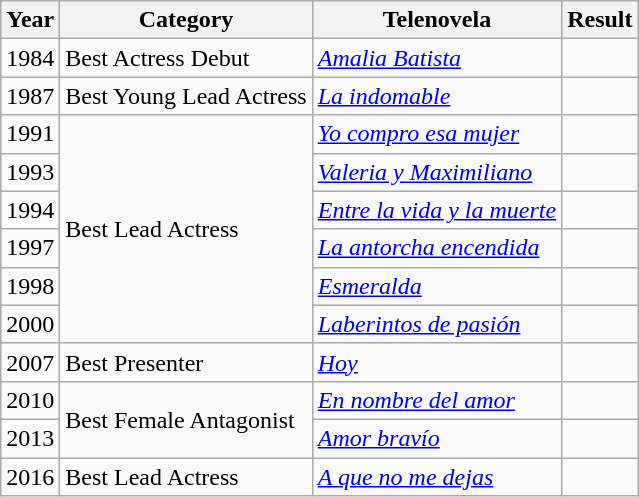<table class="wikitable">
<tr>
<th>Year</th>
<th>Category</th>
<th>Telenovela</th>
<th>Result</th>
</tr>
<tr>
<td>1984</td>
<td>Best Actress Debut</td>
<td><em><a href='#'>Amalia Batista</a></em></td>
<td></td>
</tr>
<tr>
<td>1987</td>
<td>Best Young Lead Actress</td>
<td><em><a href='#'>La indomable</a></em></td>
<td></td>
</tr>
<tr>
<td>1991</td>
<td rowspan=6>Best Lead Actress</td>
<td><em><a href='#'>Yo compro esa mujer</a></em></td>
<td></td>
</tr>
<tr>
<td>1993</td>
<td><em><a href='#'>Valeria y Maximiliano</a></em></td>
<td></td>
</tr>
<tr>
<td>1994</td>
<td><em><a href='#'>Entre la vida y la muerte</a></em></td>
<td></td>
</tr>
<tr>
<td>1997</td>
<td><em><a href='#'>La antorcha encendida</a></em></td>
<td></td>
</tr>
<tr>
<td>1998</td>
<td><em><a href='#'>Esmeralda</a></em></td>
<td></td>
</tr>
<tr>
<td>2000</td>
<td><em><a href='#'>Laberintos de pasión</a></em></td>
<td></td>
</tr>
<tr>
<td>2007</td>
<td>Best Presenter</td>
<td><em><a href='#'>Hoy</a></em></td>
<td></td>
</tr>
<tr>
<td>2010</td>
<td rowspan=2>Best Female Antagonist</td>
<td><em><a href='#'>En nombre del amor</a></em></td>
<td></td>
</tr>
<tr>
<td>2013</td>
<td><em><a href='#'>Amor bravío</a></em></td>
<td></td>
</tr>
<tr>
<td>2016</td>
<td>Best Lead Actress</td>
<td><em><a href='#'>A que no me dejas</a></em></td>
<td></td>
</tr>
</table>
